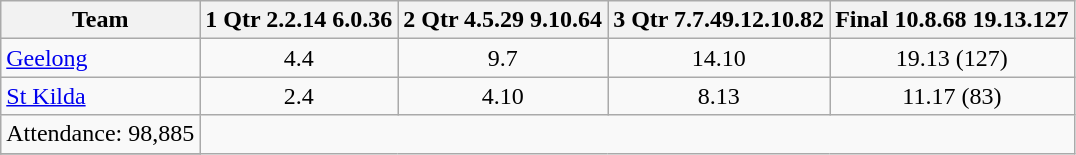<table class="wikitable">
<tr>
<th>Team</th>
<th>1 Qtr 2.2.14 6.0.36</th>
<th>2 Qtr 4.5.29 9.10.64</th>
<th>3 Qtr 7.7.49.12.10.82</th>
<th>Final 10.8.68 19.13.127</th>
</tr>
<tr>
<td><a href='#'>Geelong</a></td>
<td align=center>4.4</td>
<td align=center>9.7</td>
<td align=center>14.10</td>
<td align=center>19.13 (127)</td>
</tr>
<tr>
<td><a href='#'>St Kilda</a></td>
<td align=center>2.4</td>
<td align=center>4.10</td>
<td align=center>8.13</td>
<td align=center>11.17 (83)</td>
</tr>
<tr>
<td align=center>Attendance: 98,885</td>
</tr>
<tr>
</tr>
</table>
